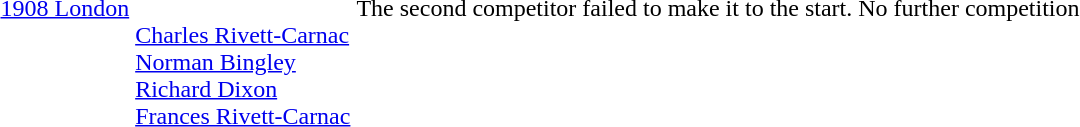<table>
<tr valign="top">
<td><a href='#'>1908 London</a> <br></td>
<td><br> <a href='#'>Charles Rivett-Carnac</a><br><a href='#'>Norman Bingley</a><br><a href='#'>Richard Dixon</a><br><a href='#'>Frances Rivett-Carnac</a></td>
<td>The second competitor failed to make it to the start.</td>
<td>No further competition</td>
</tr>
</table>
